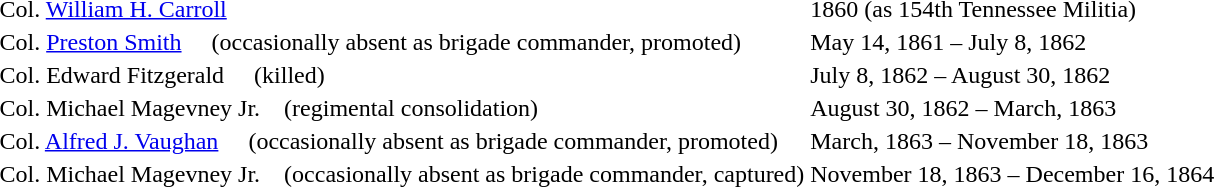<table>
<tr>
<td>Col. <a href='#'>William H. Carroll</a>    </td>
<td>1860 (as 154th Tennessee Militia)</td>
</tr>
<tr>
<td>Col. <a href='#'>Preston Smith</a>     (occasionally absent as brigade commander, promoted)</td>
<td>May 14, 1861 – July 8, 1862</td>
</tr>
<tr>
<td>Col. Edward Fitzgerald     (killed)</td>
<td>July 8, 1862 – August 30, 1862</td>
</tr>
<tr>
<td>Col. Michael Magevney Jr.    (regimental consolidation)</td>
<td>August 30, 1862 – March, 1863</td>
</tr>
<tr>
<td>Col. <a href='#'>Alfred J. Vaughan</a>     (occasionally absent as brigade commander, promoted)</td>
<td>March, 1863 – November 18, 1863</td>
</tr>
<tr>
<td>Col. Michael Magevney Jr.    (occasionally absent as brigade commander, captured)</td>
<td>November 18, 1863 – December 16, 1864</td>
</tr>
<tr>
</tr>
</table>
